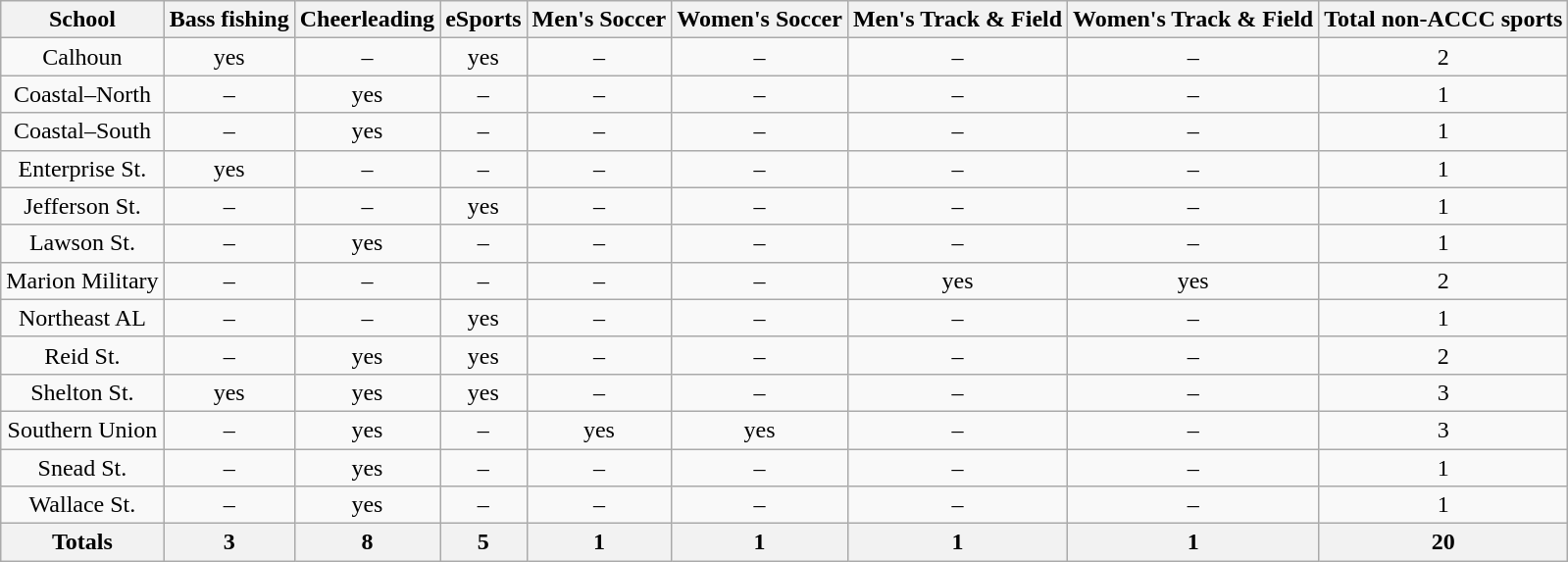<table class="wikitable" style="text-align:center;">
<tr>
<th>School</th>
<th>Bass fishing</th>
<th>Cheerleading</th>
<th>eSports</th>
<th>Men's Soccer</th>
<th>Women's Soccer</th>
<th>Men's Track & Field</th>
<th>Women's Track & Field</th>
<th>Total non-ACCC sports</th>
</tr>
<tr>
<td>Calhoun</td>
<td>yes</td>
<td>–</td>
<td>yes</td>
<td>–</td>
<td>–</td>
<td>–</td>
<td>–</td>
<td>2</td>
</tr>
<tr>
<td>Coastal–North</td>
<td>–</td>
<td>yes</td>
<td>–</td>
<td>–</td>
<td>–</td>
<td>–</td>
<td>–</td>
<td>1</td>
</tr>
<tr>
<td>Coastal–South</td>
<td>–</td>
<td>yes</td>
<td>–</td>
<td>–</td>
<td>–</td>
<td>–</td>
<td>–</td>
<td>1</td>
</tr>
<tr>
<td>Enterprise St.</td>
<td>yes</td>
<td>–</td>
<td>–</td>
<td>–</td>
<td>–</td>
<td>–</td>
<td>–</td>
<td>1</td>
</tr>
<tr>
<td>Jefferson St.</td>
<td>–</td>
<td>–</td>
<td>yes</td>
<td>–</td>
<td>–</td>
<td>–</td>
<td>–</td>
<td>1</td>
</tr>
<tr>
<td>Lawson St.</td>
<td>–</td>
<td>yes</td>
<td>–</td>
<td>–</td>
<td>–</td>
<td>–</td>
<td>–</td>
<td>1</td>
</tr>
<tr>
<td>Marion Military</td>
<td>–</td>
<td>–</td>
<td>–</td>
<td>–</td>
<td>–</td>
<td>yes</td>
<td>yes</td>
<td>2</td>
</tr>
<tr>
<td>Northeast AL</td>
<td>–</td>
<td>–</td>
<td>yes</td>
<td>–</td>
<td>–</td>
<td>–</td>
<td>–</td>
<td>1</td>
</tr>
<tr>
<td>Reid St.</td>
<td>–</td>
<td>yes</td>
<td>yes</td>
<td>–</td>
<td>–</td>
<td>–</td>
<td>–</td>
<td>2</td>
</tr>
<tr>
<td>Shelton St.</td>
<td>yes</td>
<td>yes</td>
<td>yes</td>
<td>–</td>
<td>–</td>
<td>–</td>
<td>–</td>
<td>3</td>
</tr>
<tr>
<td>Southern Union</td>
<td>–</td>
<td>yes</td>
<td>–</td>
<td>yes</td>
<td>yes</td>
<td>–</td>
<td>–</td>
<td>3</td>
</tr>
<tr>
<td>Snead St.</td>
<td>–</td>
<td>yes</td>
<td>–</td>
<td>–</td>
<td>–</td>
<td>–</td>
<td>–</td>
<td>1</td>
</tr>
<tr>
<td>Wallace St.</td>
<td>–</td>
<td>yes</td>
<td>–</td>
<td>–</td>
<td>–</td>
<td>–</td>
<td>–</td>
<td>1</td>
</tr>
<tr>
<th>Totals</th>
<th>3</th>
<th>8</th>
<th>5</th>
<th>1</th>
<th>1</th>
<th>1</th>
<th>1</th>
<th>20</th>
</tr>
</table>
